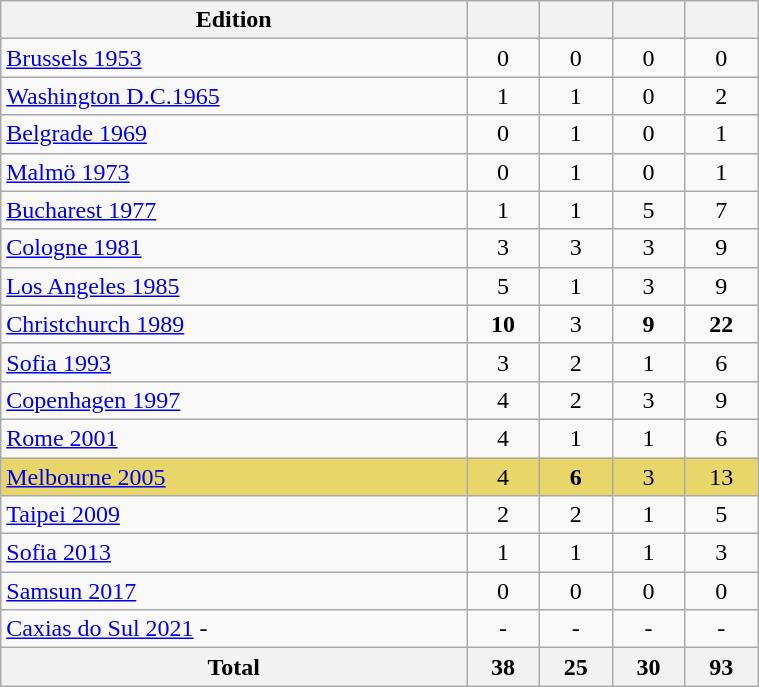<table class="wikitable" width=40% style="font-size:100%; text-align:center;">
<tr>
<th>Edition</th>
<th></th>
<th></th>
<th></th>
<th></th>
</tr>
<tr>
<td align=left> <a href='#'>Brussels 1953</a></td>
<td>0</td>
<td>0</td>
<td>0</td>
<td>0</td>
</tr>
<tr>
<td align=left> <a href='#'>Washington D.C.1965</a></td>
<td>1</td>
<td>1</td>
<td>0</td>
<td>2</td>
</tr>
<tr>
<td align=left> <a href='#'>Belgrade 1969</a></td>
<td>0</td>
<td>1</td>
<td>0</td>
<td>1</td>
</tr>
<tr>
<td align=left> <a href='#'>Malmö 1973</a></td>
<td>0</td>
<td>1</td>
<td>0</td>
<td>1</td>
</tr>
<tr>
<td align=left> <a href='#'>Bucharest 1977</a></td>
<td>1</td>
<td>1</td>
<td>5</td>
<td>7</td>
</tr>
<tr>
<td align=left> <a href='#'>Cologne 1981</a></td>
<td>3</td>
<td>3</td>
<td>3</td>
<td>9</td>
</tr>
<tr>
<td align=left> <a href='#'>Los Angeles 1985</a></td>
<td>5</td>
<td>1</td>
<td>3</td>
<td>9</td>
</tr>
<tr>
<td align=left> <a href='#'>Christchurch 1989</a></td>
<td><strong>10</strong></td>
<td>3</td>
<td><strong>9</strong></td>
<td><strong>22</strong></td>
</tr>
<tr>
<td align=left> <a href='#'>Sofia 1993</a></td>
<td>3</td>
<td>2</td>
<td>1</td>
<td>6</td>
</tr>
<tr>
<td align=left> <a href='#'>Copenhagen 1997</a></td>
<td>4</td>
<td>2</td>
<td>3</td>
<td>9</td>
</tr>
<tr>
<td align=left> <a href='#'>Rome 2001</a></td>
<td>4</td>
<td>1</td>
<td>1</td>
<td>6</td>
</tr>
<tr bgcolor=#E9D66B>
<td align=left> <a href='#'>Melbourne 2005</a></td>
<td>4</td>
<td><strong>6</strong></td>
<td>3</td>
<td>13</td>
</tr>
<tr>
<td align=left> <a href='#'>Taipei 2009</a></td>
<td>2</td>
<td>2</td>
<td>1</td>
<td>5</td>
</tr>
<tr>
<td align=left> <a href='#'>Sofia 2013</a></td>
<td>1</td>
<td>1</td>
<td>1</td>
<td>3</td>
</tr>
<tr>
<td align=left> <a href='#'>Samsun 2017</a></td>
<td>0</td>
<td>0</td>
<td>0</td>
<td>0</td>
</tr>
<tr>
<td align=left> <a href='#'>Caxias do Sul 2021</a> -</td>
<td>-</td>
<td>-</td>
<td>-</td>
<td>-</td>
</tr>
<tr>
<th align-right>Total</th>
<th>38</th>
<th>25</th>
<th>30</th>
<th>93</th>
</tr>
</table>
